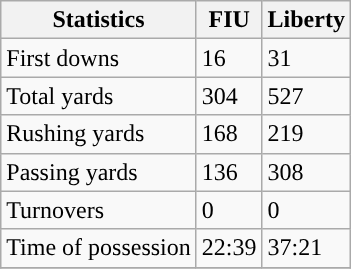<table class="wikitable">
<tr>
<th>Statistics</th>
<th>FIU</th>
<th>Liberty</th>
</tr>
<tr>
<td>First downs</td>
<td>16</td>
<td>31</td>
</tr>
<tr>
<td>Total yards</td>
<td>304</td>
<td>527</td>
</tr>
<tr>
<td>Rushing yards</td>
<td>168</td>
<td>219</td>
</tr>
<tr>
<td>Passing yards</td>
<td>136</td>
<td>308</td>
</tr>
<tr>
<td>Turnovers</td>
<td>0</td>
<td>0</td>
</tr>
<tr>
<td>Time of possession</td>
<td>22:39</td>
<td>37:21</td>
</tr>
<tr>
</tr>
</table>
